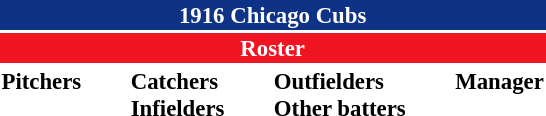<table class="toccolours" style="font-size: 95%;">
<tr>
<th colspan="10" style="background-color: #0e3386; color: white; text-align: center;">1916 Chicago Cubs</th>
</tr>
<tr>
<td colspan="10" style="background-color: #EE1422; color: white; text-align: center;"><strong>Roster</strong></td>
</tr>
<tr>
<td valign="top"><strong>Pitchers</strong><br>









</td>
<td width="25px"></td>
<td valign="top"><strong>Catchers</strong><br>







<strong>Infielders</strong>















</td>
<td width="25px"></td>
<td valign="top"><strong>Outfielders</strong><br>








<strong>Other batters</strong>
</td>
<td width="25px"></td>
<td valign="top"><strong>Manager</strong><br></td>
</tr>
</table>
